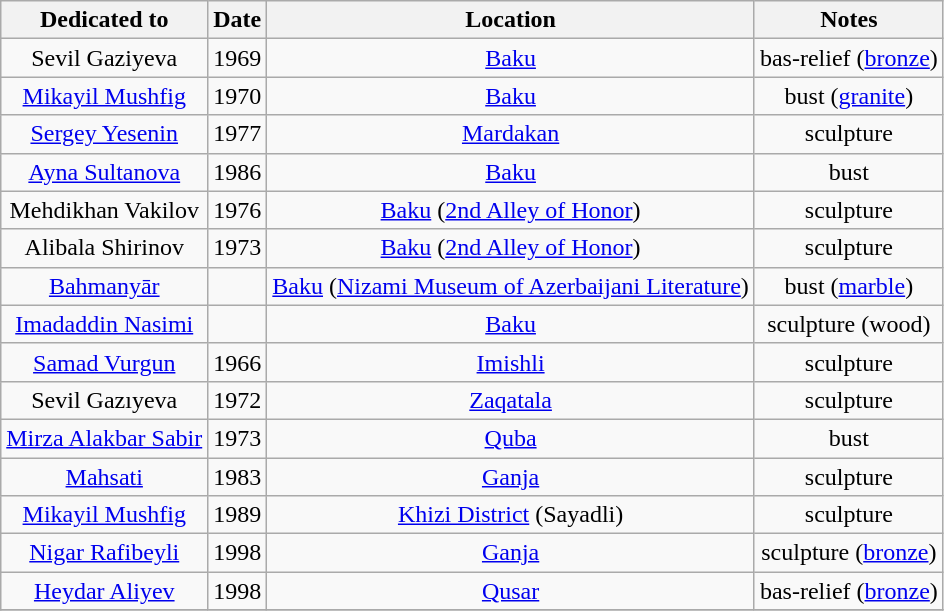<table class="wikitable" style="text-align:center">
<tr>
<th>Dedicated to</th>
<th>Date</th>
<th>Location</th>
<th>Notes<br></th>
</tr>
<tr>
<td>Sevil Gaziyeva</td>
<td>1969</td>
<td><a href='#'>Baku</a></td>
<td>bas-relief (<a href='#'>bronze</a>)</td>
</tr>
<tr>
<td><a href='#'>Mikayil Mushfig</a></td>
<td>1970</td>
<td><a href='#'>Baku</a></td>
<td>bust (<a href='#'>granite</a>)</td>
</tr>
<tr>
<td><a href='#'>Sergey Yesenin</a></td>
<td>1977</td>
<td><a href='#'>Mardakan</a></td>
<td>sculpture</td>
</tr>
<tr>
<td><a href='#'>Ayna Sultanova</a></td>
<td>1986</td>
<td><a href='#'>Baku</a></td>
<td>bust</td>
</tr>
<tr>
<td>Mehdikhan Vakilov</td>
<td>1976</td>
<td><a href='#'>Baku</a> (<a href='#'>2nd Alley of Honor</a>)</td>
<td>sculpture</td>
</tr>
<tr>
<td>Alibala Shirinov</td>
<td>1973</td>
<td><a href='#'>Baku</a> (<a href='#'>2nd Alley of Honor</a>)</td>
<td>sculpture</td>
</tr>
<tr>
<td><a href='#'>Bahmanyār</a></td>
<td></td>
<td><a href='#'>Baku</a> (<a href='#'>Nizami Museum of Azerbaijani Literature</a>)</td>
<td>bust (<a href='#'>marble</a>)</td>
</tr>
<tr>
<td><a href='#'>Imadaddin Nasimi</a></td>
<td></td>
<td><a href='#'>Baku</a></td>
<td>sculpture (wood)</td>
</tr>
<tr>
<td><a href='#'>Samad Vurgun</a></td>
<td>1966</td>
<td><a href='#'>Imishli</a></td>
<td>sculpture</td>
</tr>
<tr>
<td>Sevil Gazıyeva</td>
<td>1972</td>
<td><a href='#'>Zaqatala</a></td>
<td>sculpture</td>
</tr>
<tr>
<td><a href='#'>Mirza Alakbar Sabir</a></td>
<td>1973</td>
<td><a href='#'>Quba</a></td>
<td>bust</td>
</tr>
<tr>
<td><a href='#'>Mahsati</a></td>
<td>1983</td>
<td><a href='#'>Ganja</a></td>
<td>sculpture</td>
</tr>
<tr>
<td><a href='#'>Mikayil Mushfig</a></td>
<td>1989</td>
<td><a href='#'>Khizi District</a> (Sayadli)</td>
<td>sculpture</td>
</tr>
<tr>
<td><a href='#'>Nigar Rafibeyli</a></td>
<td>1998</td>
<td><a href='#'>Ganja</a></td>
<td>sculpture (<a href='#'>bronze</a>)</td>
</tr>
<tr>
<td><a href='#'>Heydar Aliyev</a></td>
<td>1998</td>
<td><a href='#'>Qusar</a></td>
<td>bas-relief (<a href='#'>bronze</a>)</td>
</tr>
<tr>
</tr>
</table>
